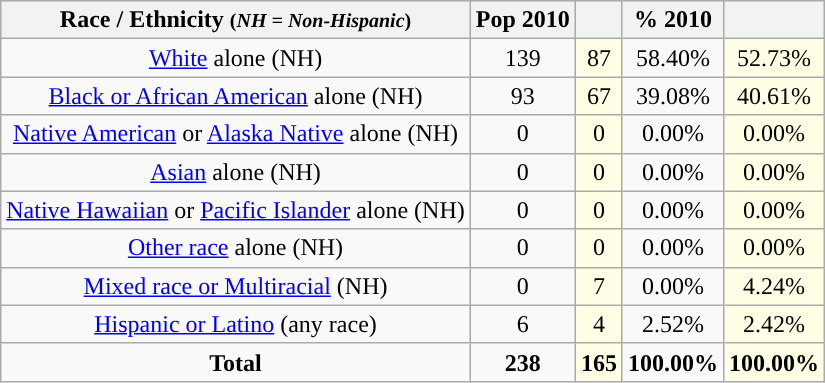<table class="wikitable" style="text-align:center;">
<tr>
<th>Race / Ethnicity <small>(<em>NH = Non-Hispanic</em>)</small></th>
<th>Pop 2010</th>
<th></th>
<th>% 2010</th>
<th></th>
</tr>
<tr>
<td><a href='#'>White</a> alone (NH)</td>
<td>139</td>
<td style='background: #ffffe6;'>87</td>
<td>58.40%</td>
<td style='background: #ffffe6;'>52.73%</td>
</tr>
<tr>
<td><a href='#'>Black or African American</a> alone (NH)</td>
<td>93</td>
<td style='background: #ffffe6;'>67</td>
<td>39.08%</td>
<td style='background: #ffffe6;'>40.61%</td>
</tr>
<tr>
<td><a href='#'>Native American</a> or <a href='#'>Alaska Native</a> alone (NH)</td>
<td>0</td>
<td style='background: #ffffe6;'>0</td>
<td>0.00%</td>
<td style='background: #ffffe6;'>0.00%</td>
</tr>
<tr>
<td><a href='#'>Asian</a> alone (NH)</td>
<td>0</td>
<td style='background: #ffffe6;'>0</td>
<td>0.00%</td>
<td style='background: #ffffe6;'>0.00%</td>
</tr>
<tr>
<td><a href='#'>Native Hawaiian</a> or <a href='#'>Pacific Islander</a> alone (NH)</td>
<td>0</td>
<td style='background: #ffffe6;'>0</td>
<td>0.00%</td>
<td style='background: #ffffe6;'>0.00%</td>
</tr>
<tr>
<td><a href='#'>Other race</a> alone (NH)</td>
<td>0</td>
<td style='background: #ffffe6;'>0</td>
<td>0.00%</td>
<td style='background: #ffffe6;'>0.00%</td>
</tr>
<tr>
<td><a href='#'>Mixed race or Multiracial</a> (NH)</td>
<td>0</td>
<td style='background: #ffffe6;'>7</td>
<td>0.00%</td>
<td style='background: #ffffe6;'>4.24%</td>
</tr>
<tr>
<td><a href='#'>Hispanic or Latino</a> (any race)</td>
<td>6</td>
<td style='background: #ffffe6;'>4</td>
<td>2.52%</td>
<td style='background: #ffffe6;'>2.42%</td>
</tr>
<tr>
<td><strong>Total</strong></td>
<td><strong>238</strong></td>
<td style='background: #ffffe6;'><strong>165</strong></td>
<td><strong>100.00%</strong></td>
<td style='background: #ffffe6;'><strong>100.00%</strong></td>
</tr>
</table>
